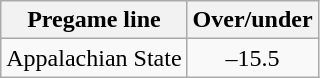<table class="wikitable" style="margin-right: auto; margin-right: auto; border: none;">
<tr align="center">
<th style=>Pregame line</th>
<th style=>Over/under</th>
</tr>
<tr align="center">
<td>Appalachian State</td>
<td>–15.5</td>
</tr>
</table>
